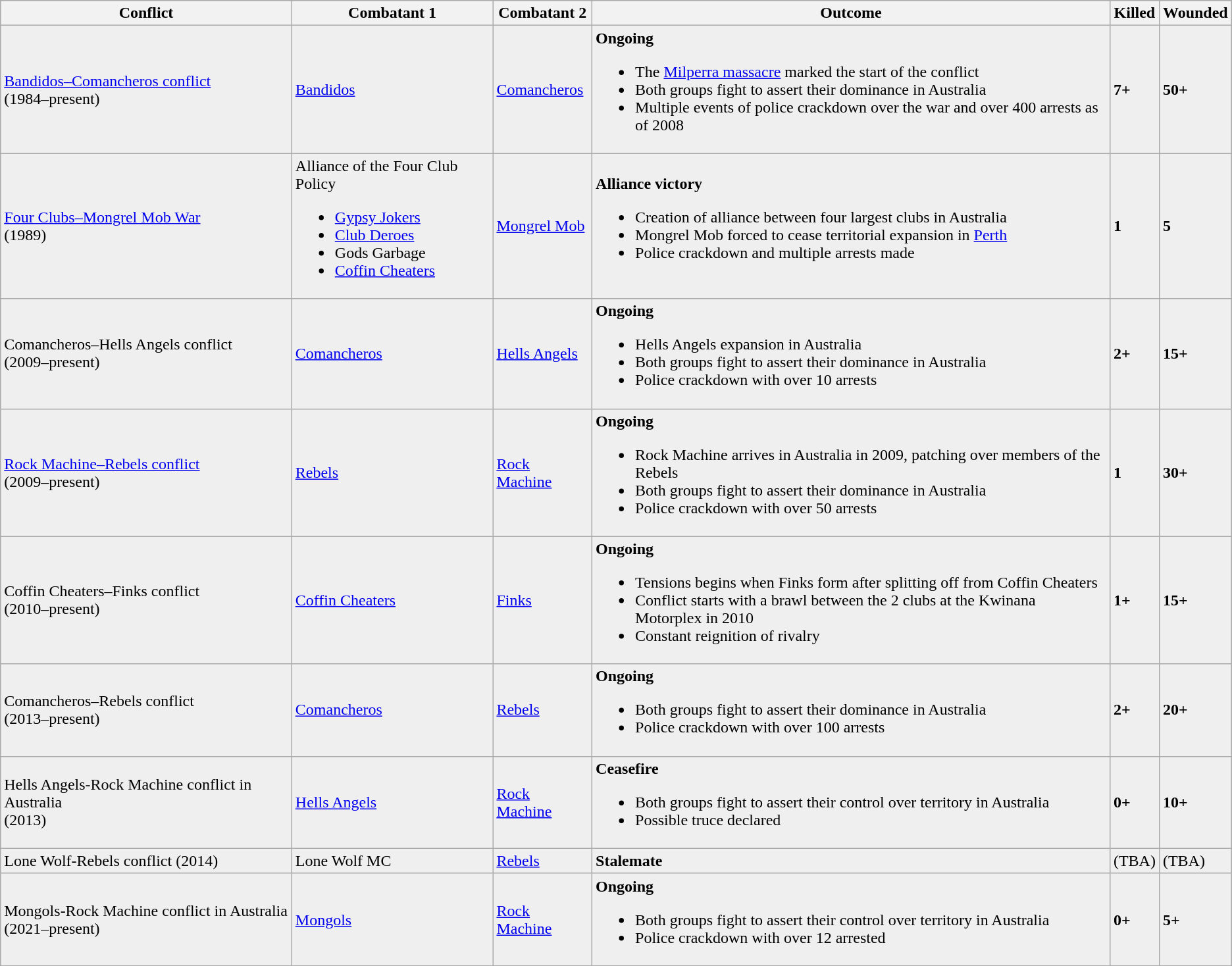<table class="wikitable" style="background:#efefef;">
<tr>
<th>Conflict</th>
<th>Combatant 1</th>
<th>Combatant 2</th>
<th>Outcome</th>
<th>Killed</th>
<th>Wounded</th>
</tr>
<tr>
<td><a href='#'>Bandidos–Comancheros conflict</a><br>(1984–present)</td>
<td><a href='#'>Bandidos</a></td>
<td><a href='#'>Comancheros</a></td>
<td><strong>Ongoing</strong><br><ul><li>The <a href='#'>Milperra massacre</a> marked the start of the conflict</li><li>Both groups fight to assert their dominance in Australia</li><li>Multiple events of police crackdown over the war and over 400 arrests as of 2008</li></ul></td>
<td><strong>7+</strong></td>
<td><strong>50+</strong></td>
</tr>
<tr>
<td><a href='#'>Four Clubs–Mongrel Mob War</a><br>(1989)</td>
<td>Alliance of the Four Club Policy<br><ul><li><a href='#'>Gypsy Jokers</a></li><li><a href='#'>Club Deroes</a></li><li>Gods Garbage</li><li><a href='#'>Coffin Cheaters</a></li></ul></td>
<td><a href='#'>Mongrel Mob</a></td>
<td><strong>Alliance victory</strong><br><ul><li>Creation of alliance between four largest clubs in Australia</li><li>Mongrel Mob forced to cease territorial expansion in <a href='#'>Perth</a></li><li>Police crackdown and multiple arrests made</li></ul></td>
<td><strong>1</strong></td>
<td><strong>5</strong></td>
</tr>
<tr>
<td>Comancheros–Hells Angels conflict<br>(2009–present)</td>
<td><a href='#'>Comancheros</a></td>
<td><a href='#'>Hells Angels</a></td>
<td><strong>Ongoing</strong><br><ul><li>Hells Angels expansion in Australia</li><li>Both groups fight to assert their dominance in Australia</li><li>Police crackdown with over 10 arrests</li></ul></td>
<td><strong>2+</strong></td>
<td><strong>15+</strong></td>
</tr>
<tr>
<td><a href='#'>Rock Machine–Rebels conflict</a><br>(2009–present)</td>
<td><a href='#'>Rebels</a></td>
<td><a href='#'>Rock Machine</a></td>
<td><strong>Ongoing</strong><br><ul><li>Rock Machine arrives in Australia in 2009, patching over members of the Rebels</li><li>Both groups fight to assert their dominance in Australia</li><li>Police crackdown with over 50 arrests</li></ul></td>
<td><strong>1</strong></td>
<td><strong>30+</strong></td>
</tr>
<tr>
<td>Coffin Cheaters–Finks conflict<br>(2010–present)</td>
<td><a href='#'>Coffin Cheaters</a></td>
<td><a href='#'>Finks</a></td>
<td><strong>Ongoing</strong><br><ul><li>Tensions begins when Finks form after splitting off from Coffin Cheaters</li><li>Conflict starts with a brawl between the 2 clubs at the Kwinana Motorplex in 2010</li><li>Constant reignition of rivalry</li></ul></td>
<td><strong>1+</strong></td>
<td><strong>15+</strong></td>
</tr>
<tr>
<td>Comancheros–Rebels conflict<br>(2013–present)</td>
<td><a href='#'>Comancheros</a></td>
<td><a href='#'>Rebels</a></td>
<td><strong>Ongoing</strong><br><ul><li>Both groups fight to assert their dominance in Australia</li><li>Police crackdown with over 100 arrests</li></ul></td>
<td><strong>2+</strong></td>
<td><strong>20+</strong></td>
</tr>
<tr>
<td>Hells Angels-Rock Machine conflict in Australia<br>(2013)</td>
<td><a href='#'>Hells Angels</a></td>
<td><a href='#'>Rock Machine</a></td>
<td><strong>Ceasefire</strong><br><ul><li>Both groups fight to assert their control over territory in Australia</li><li>Possible truce declared</li></ul></td>
<td><strong>0+</strong></td>
<td><strong>10+</strong></td>
</tr>
<tr>
<td>Lone Wolf-Rebels conflict (2014)</td>
<td>Lone Wolf MC</td>
<td><a href='#'>Rebels</a></td>
<td><strong>Stalemate</strong></td>
<td>(TBA)</td>
<td>(TBA)</td>
</tr>
<tr>
<td>Mongols-Rock Machine conflict in Australia<br>(2021–present)</td>
<td><a href='#'>Mongols</a></td>
<td><a href='#'>Rock Machine</a></td>
<td><strong>Ongoing</strong><br><ul><li>Both groups fight to assert their control over territory in Australia</li><li>Police crackdown with over 12 arrested</li></ul></td>
<td><strong>0+</strong></td>
<td><strong>5+</strong></td>
</tr>
<tr>
</tr>
</table>
